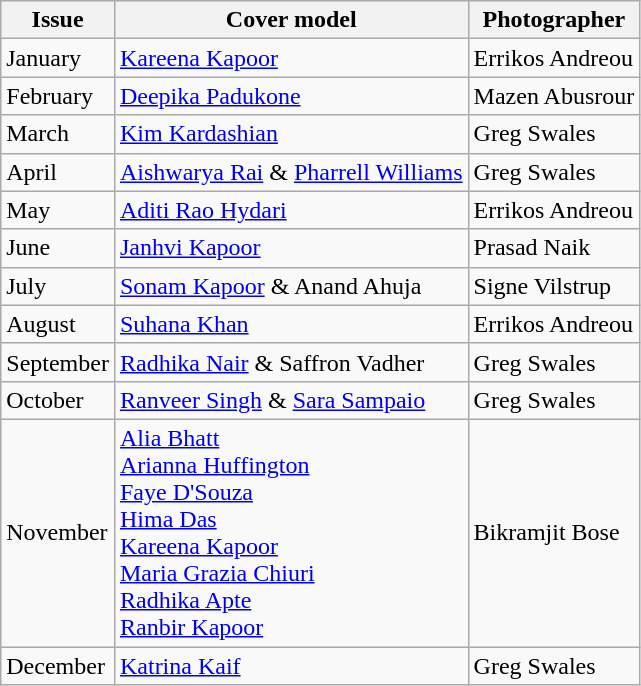<table class="sortable wikitable">
<tr>
<th>Issue</th>
<th>Cover model</th>
<th>Photographer</th>
</tr>
<tr>
<td>January</td>
<td><a href='#'>Kareena Kapoor</a></td>
<td>Errikos Andreou</td>
</tr>
<tr>
<td>February</td>
<td><a href='#'>Deepika Padukone</a></td>
<td>Mazen Abusrour</td>
</tr>
<tr>
<td>March</td>
<td><a href='#'>Kim Kardashian</a></td>
<td>Greg Swales</td>
</tr>
<tr>
<td>April</td>
<td><a href='#'>Aishwarya Rai</a> & <a href='#'>Pharrell Williams</a></td>
<td>Greg Swales</td>
</tr>
<tr>
<td>May</td>
<td><a href='#'>Aditi Rao Hydari</a></td>
<td>Errikos Andreou</td>
</tr>
<tr>
<td>June</td>
<td><a href='#'>Janhvi Kapoor</a></td>
<td>Prasad Naik</td>
</tr>
<tr>
<td>July</td>
<td><a href='#'>Sonam Kapoor</a> & Anand Ahuja</td>
<td>Signe Vilstrup</td>
</tr>
<tr>
<td>August</td>
<td><a href='#'>Suhana Khan</a></td>
<td>Errikos Andreou</td>
</tr>
<tr>
<td>September</td>
<td><a href='#'>Radhika Nair</a> & Saffron Vadher</td>
<td>Greg Swales</td>
</tr>
<tr>
<td>October</td>
<td><a href='#'>Ranveer Singh</a> & <a href='#'>Sara Sampaio</a></td>
<td>Greg Swales</td>
</tr>
<tr>
<td>November</td>
<td><a href='#'>Alia Bhatt</a><br><a href='#'>Arianna Huffington</a><br><a href='#'>Faye D'Souza</a><br><a href='#'>Hima Das</a><br><a href='#'>Kareena Kapoor</a><br> <a href='#'>Maria Grazia Chiuri</a><br> <a href='#'>Radhika Apte</a><br><a href='#'>Ranbir Kapoor</a></td>
<td>Bikramjit Bose</td>
</tr>
<tr>
<td>December</td>
<td><a href='#'>Katrina Kaif</a></td>
<td>Greg Swales</td>
</tr>
</table>
